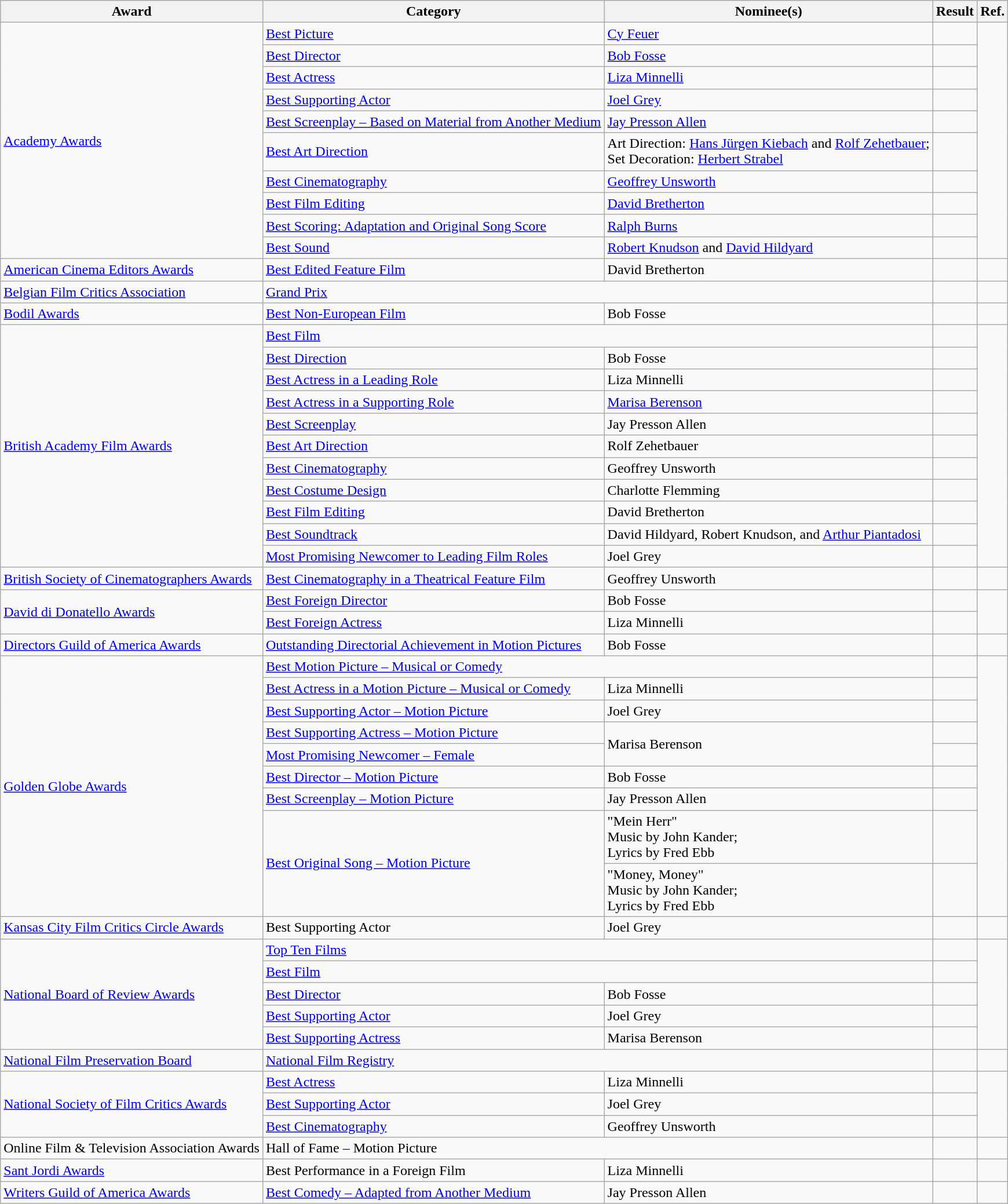<table class="wikitable plainrowheaders">
<tr>
<th>Award</th>
<th>Category</th>
<th>Nominee(s)</th>
<th>Result</th>
<th>Ref.</th>
</tr>
<tr>
<td rowspan="10"><a href='#'>Academy Awards</a></td>
<td><a href='#'>Best Picture</a></td>
<td><a href='#'>Cy Feuer</a></td>
<td></td>
<td rowspan="10" align="center"></td>
</tr>
<tr>
<td><a href='#'>Best Director</a></td>
<td><a href='#'>Bob Fosse</a></td>
<td></td>
</tr>
<tr>
<td><a href='#'>Best Actress</a></td>
<td><a href='#'>Liza Minnelli</a></td>
<td></td>
</tr>
<tr>
<td><a href='#'>Best Supporting Actor</a></td>
<td><a href='#'>Joel Grey</a></td>
<td></td>
</tr>
<tr>
<td><a href='#'>Best Screenplay – Based on Material from Another Medium</a></td>
<td><a href='#'>Jay Presson Allen</a></td>
<td></td>
</tr>
<tr>
<td><a href='#'>Best Art Direction</a></td>
<td>Art Direction: <a href='#'>Hans Jürgen Kiebach</a> and <a href='#'>Rolf Zehetbauer</a>; <br> Set Decoration: <a href='#'>Herbert Strabel</a></td>
<td></td>
</tr>
<tr>
<td><a href='#'>Best Cinematography</a></td>
<td><a href='#'>Geoffrey Unsworth</a></td>
<td></td>
</tr>
<tr>
<td><a href='#'>Best Film Editing</a></td>
<td><a href='#'>David Bretherton</a></td>
<td></td>
</tr>
<tr>
<td><a href='#'>Best Scoring: Adaptation and Original Song Score</a></td>
<td><a href='#'>Ralph Burns</a></td>
<td></td>
</tr>
<tr>
<td><a href='#'>Best Sound</a></td>
<td><a href='#'>Robert Knudson</a> and <a href='#'>David Hildyard</a></td>
<td></td>
</tr>
<tr>
<td><a href='#'>American Cinema Editors Awards</a></td>
<td><a href='#'>Best Edited Feature Film</a></td>
<td>David Bretherton</td>
<td></td>
<td align="center"></td>
</tr>
<tr>
<td><a href='#'>Belgian Film Critics Association</a></td>
<td colspan="2"><a href='#'>Grand Prix</a></td>
<td></td>
<td align="center"></td>
</tr>
<tr>
<td><a href='#'>Bodil Awards</a></td>
<td><a href='#'>Best Non-European Film</a></td>
<td>Bob Fosse</td>
<td></td>
<td align="center"></td>
</tr>
<tr>
<td rowspan="11"><a href='#'>British Academy Film Awards</a></td>
<td colspan="2"><a href='#'>Best Film</a></td>
<td></td>
<td rowspan="11" align="center"></td>
</tr>
<tr>
<td><a href='#'>Best Direction</a></td>
<td>Bob Fosse</td>
<td></td>
</tr>
<tr>
<td><a href='#'>Best Actress in a Leading Role</a></td>
<td>Liza Minnelli</td>
<td></td>
</tr>
<tr>
<td><a href='#'>Best Actress in a Supporting Role</a></td>
<td><a href='#'>Marisa Berenson</a></td>
<td></td>
</tr>
<tr>
<td><a href='#'>Best Screenplay</a></td>
<td>Jay Presson Allen</td>
<td></td>
</tr>
<tr>
<td><a href='#'>Best Art Direction</a></td>
<td>Rolf Zehetbauer</td>
<td></td>
</tr>
<tr>
<td><a href='#'>Best Cinematography</a></td>
<td>Geoffrey Unsworth</td>
<td></td>
</tr>
<tr>
<td><a href='#'>Best Costume Design</a></td>
<td>Charlotte Flemming</td>
<td></td>
</tr>
<tr>
<td><a href='#'>Best Film Editing</a></td>
<td>David Bretherton</td>
<td></td>
</tr>
<tr>
<td><a href='#'>Best Soundtrack</a></td>
<td>David Hildyard, Robert Knudson, and <a href='#'>Arthur Piantadosi</a></td>
<td></td>
</tr>
<tr>
<td><a href='#'>Most Promising Newcomer to Leading Film Roles</a></td>
<td>Joel Grey</td>
<td></td>
</tr>
<tr>
<td><a href='#'>British Society of Cinematographers Awards</a></td>
<td><a href='#'>Best Cinematography in a Theatrical Feature Film</a></td>
<td>Geoffrey Unsworth</td>
<td></td>
<td align="center"></td>
</tr>
<tr>
<td rowspan="2"><a href='#'>David di Donatello Awards</a></td>
<td><a href='#'>Best Foreign Director</a></td>
<td>Bob Fosse</td>
<td></td>
<td rowspan="2" align="center"></td>
</tr>
<tr>
<td><a href='#'>Best Foreign Actress</a></td>
<td>Liza Minnelli</td>
<td></td>
</tr>
<tr>
<td><a href='#'>Directors Guild of America Awards</a></td>
<td><a href='#'>Outstanding Directorial Achievement in Motion Pictures</a></td>
<td>Bob Fosse</td>
<td></td>
<td align="center"></td>
</tr>
<tr>
<td rowspan="9"><a href='#'>Golden Globe Awards</a></td>
<td colspan="2"><a href='#'>Best Motion Picture – Musical or Comedy</a></td>
<td></td>
<td rowspan="9" align="center"></td>
</tr>
<tr>
<td><a href='#'>Best Actress in a Motion Picture – Musical or Comedy</a></td>
<td>Liza Minnelli</td>
<td></td>
</tr>
<tr>
<td><a href='#'>Best Supporting Actor – Motion Picture</a></td>
<td>Joel Grey</td>
<td></td>
</tr>
<tr>
<td><a href='#'>Best Supporting Actress – Motion Picture</a></td>
<td rowspan="2">Marisa Berenson</td>
<td></td>
</tr>
<tr>
<td><a href='#'>Most Promising Newcomer – Female</a></td>
<td></td>
</tr>
<tr>
<td><a href='#'>Best Director – Motion Picture</a></td>
<td>Bob Fosse</td>
<td></td>
</tr>
<tr>
<td><a href='#'>Best Screenplay – Motion Picture</a></td>
<td>Jay Presson Allen</td>
<td></td>
</tr>
<tr>
<td rowspan="2"><a href='#'>Best Original Song – Motion Picture</a></td>
<td>"Mein Herr" <br> Music by John Kander; <br> Lyrics by Fred Ebb</td>
<td></td>
</tr>
<tr>
<td>"Money, Money" <br> Music by John Kander; <br> Lyrics by Fred Ebb</td>
<td></td>
</tr>
<tr>
<td><a href='#'>Kansas City Film Critics Circle Awards</a></td>
<td>Best Supporting Actor</td>
<td>Joel Grey</td>
<td></td>
<td align="center"></td>
</tr>
<tr>
<td rowspan="5"><a href='#'>National Board of Review Awards</a></td>
<td colspan="2"><a href='#'>Top Ten Films</a></td>
<td></td>
<td rowspan="5" align="center"></td>
</tr>
<tr>
<td colspan="2"><a href='#'>Best Film</a></td>
<td></td>
</tr>
<tr>
<td><a href='#'>Best Director</a></td>
<td>Bob Fosse</td>
<td></td>
</tr>
<tr>
<td><a href='#'>Best Supporting Actor</a></td>
<td>Joel Grey</td>
<td></td>
</tr>
<tr>
<td><a href='#'>Best Supporting Actress</a></td>
<td>Marisa Berenson</td>
<td></td>
</tr>
<tr>
<td><a href='#'>National Film Preservation Board</a></td>
<td colspan="2"><a href='#'>National Film Registry</a></td>
<td></td>
<td align="center"></td>
</tr>
<tr>
<td rowspan="3"><a href='#'>National Society of Film Critics Awards</a></td>
<td><a href='#'>Best Actress</a></td>
<td>Liza Minnelli</td>
<td></td>
<td rowspan="3" align="center"></td>
</tr>
<tr>
<td><a href='#'>Best Supporting Actor</a></td>
<td>Joel Grey</td>
<td></td>
</tr>
<tr>
<td><a href='#'>Best Cinematography</a></td>
<td>Geoffrey Unsworth</td>
<td></td>
</tr>
<tr>
<td>Online Film & Television Association Awards</td>
<td colspan="2">Hall of Fame – Motion Picture</td>
<td></td>
<td align="center"></td>
</tr>
<tr>
<td><a href='#'>Sant Jordi Awards</a></td>
<td>Best Performance in a Foreign Film</td>
<td>Liza Minnelli</td>
<td></td>
<td align="center"></td>
</tr>
<tr>
<td><a href='#'>Writers Guild of America Awards</a></td>
<td><a href='#'>Best Comedy – Adapted from Another Medium</a></td>
<td>Jay Presson Allen</td>
<td></td>
<td align="center"></td>
</tr>
</table>
